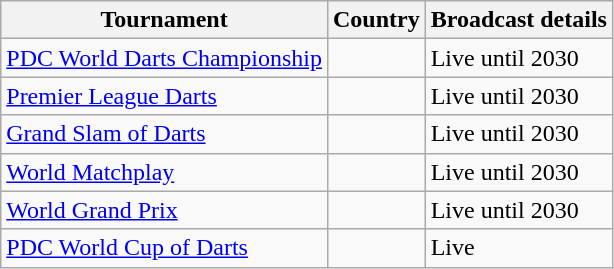<table class="wikitable">
<tr>
<th>Tournament</th>
<th>Country</th>
<th>Broadcast details</th>
</tr>
<tr>
<td><a href='#'>PDC World Darts Championship</a></td>
<td></td>
<td>Live until 2030 </td>
</tr>
<tr>
<td><a href='#'>Premier League Darts</a></td>
<td>   </td>
<td>Live until 2030</td>
</tr>
<tr>
<td><a href='#'>Grand Slam of Darts</a></td>
<td></td>
<td>Live until 2030</td>
</tr>
<tr>
<td><a href='#'>World Matchplay</a></td>
<td></td>
<td>Live until 2030</td>
</tr>
<tr>
<td><a href='#'>World Grand Prix</a></td>
<td> </td>
<td>Live until 2030</td>
</tr>
<tr>
<td><a href='#'>PDC World Cup of Darts</a></td>
<td></td>
<td>Live</td>
</tr>
</table>
